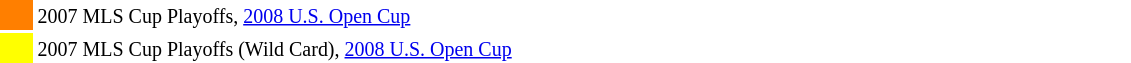<table width=60%>
<tr>
<td style="width: 20px;"></td>
</tr>
<tr>
<td bgcolor=#FF7F00></td>
<td bgcolor=#ffffff><small>2007 MLS Cup Playoffs, <a href='#'>2008 U.S. Open Cup</a></small></td>
</tr>
<tr>
<td bgcolor=#FFFF00></td>
<td bgcolor=#ffffff><small>2007 MLS Cup Playoffs (Wild Card), <a href='#'>2008 U.S. Open Cup</a></small></td>
</tr>
</table>
